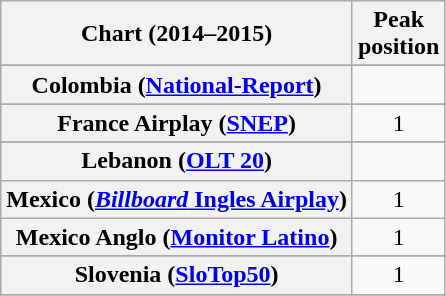<table class="wikitable sortable plainrowheaders" style="text-align:center">
<tr>
<th scope="col">Chart (2014–2015)</th>
<th scope="col">Peak<br>position</th>
</tr>
<tr>
</tr>
<tr>
</tr>
<tr>
</tr>
<tr>
</tr>
<tr>
</tr>
<tr>
</tr>
<tr>
<th scope="row">Colombia (<a href='#'>National-Report</a>)</th>
<td></td>
</tr>
<tr>
</tr>
<tr>
</tr>
<tr>
</tr>
<tr>
</tr>
<tr>
</tr>
<tr>
</tr>
<tr>
<th scope="row">France Airplay (<a href='#'>SNEP</a>)</th>
<td style="text-align:center;">1</td>
</tr>
<tr>
</tr>
<tr>
</tr>
<tr>
</tr>
<tr>
</tr>
<tr>
</tr>
<tr>
</tr>
<tr>
</tr>
<tr>
</tr>
<tr>
<th scope="row">Lebanon (<a href='#'>OLT 20</a>)</th>
<td></td>
</tr>
<tr>
<th scope= "row">Mexico (<a href='#'><em>Billboard</em> Ingles Airplay</a>)</th>
<td style="text-align:center;">1</td>
</tr>
<tr>
<th scope= "row">Mexico Anglo (<a href='#'>Monitor Latino</a>)</th>
<td style="text-align:center;">1</td>
</tr>
<tr>
</tr>
<tr>
</tr>
<tr>
</tr>
<tr>
</tr>
<tr>
</tr>
<tr>
</tr>
<tr>
</tr>
<tr>
</tr>
<tr>
<th scope="row">Slovenia (<a href='#'>SloTop50</a>)</th>
<td align=center>1</td>
</tr>
<tr>
</tr>
<tr>
</tr>
<tr>
</tr>
<tr>
</tr>
<tr>
</tr>
<tr>
</tr>
<tr>
</tr>
<tr>
</tr>
<tr>
</tr>
<tr>
</tr>
<tr>
</tr>
<tr>
</tr>
</table>
